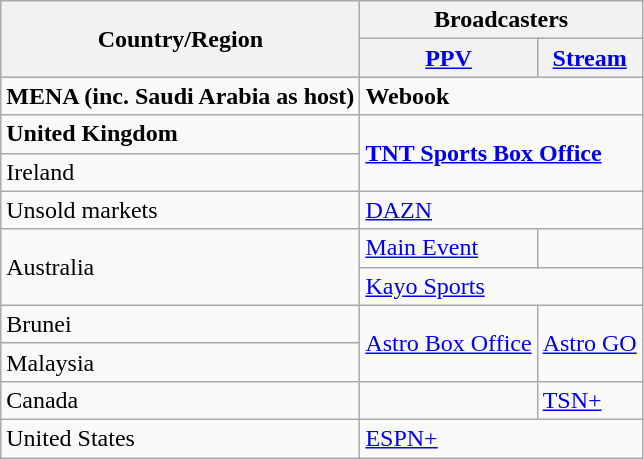<table class="wikitable">
<tr>
<th rowspan="2">Country/Region</th>
<th colspan="2">Broadcasters</th>
</tr>
<tr>
<th><a href='#'>PPV</a></th>
<th><a href='#'>Stream</a></th>
</tr>
<tr>
<td><strong>MENA (inc. Saudi Arabia as host)</strong></td>
<td colspan="2"><strong>Webook</strong></td>
</tr>
<tr>
<td><strong>United Kingdom</strong></td>
<td colspan="2" rowspan="2"><strong><a href='#'>TNT Sports Box Office</a></strong></td>
</tr>
<tr>
<td>Ireland</td>
</tr>
<tr>
<td>Unsold markets</td>
<td colspan="2"><a href='#'>DAZN</a></td>
</tr>
<tr>
<td rowspan="2">Australia</td>
<td><a href='#'>Main Event</a></td>
<td></td>
</tr>
<tr>
<td colspan="2"><a href='#'>Kayo Sports</a></td>
</tr>
<tr>
<td>Brunei</td>
<td rowspan="2"><a href='#'>Astro Box Office</a></td>
<td rowspan="2"><a href='#'>Astro GO</a></td>
</tr>
<tr>
<td>Malaysia</td>
</tr>
<tr>
<td>Canada</td>
<td></td>
<td><a href='#'>TSN+</a></td>
</tr>
<tr>
<td>United States</td>
<td colspan="2"><a href='#'>ESPN+</a></td>
</tr>
</table>
